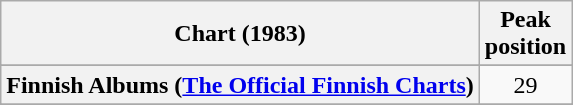<table class="wikitable sortable plainrowheaders" style="text-align:center">
<tr>
<th scope="col">Chart (1983)</th>
<th scope="col">Peak<br> position</th>
</tr>
<tr>
</tr>
<tr>
</tr>
<tr>
<th scope="row">Finnish Albums (<a href='#'>The Official Finnish Charts</a>)</th>
<td align="center">29</td>
</tr>
<tr>
</tr>
<tr>
</tr>
<tr>
</tr>
<tr>
</tr>
</table>
